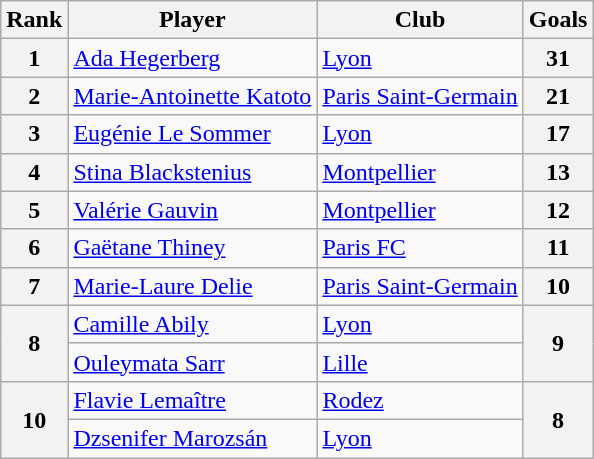<table class="wikitable" style="text-align:center">
<tr>
<th>Rank</th>
<th>Player</th>
<th>Club</th>
<th>Goals</th>
</tr>
<tr>
<th>1</th>
<td align="left"> <a href='#'>Ada Hegerberg</a></td>
<td align="left"><a href='#'>Lyon</a></td>
<th>31</th>
</tr>
<tr>
<th>2</th>
<td align="left"> <a href='#'>Marie-Antoinette Katoto</a></td>
<td align="left"><a href='#'>Paris Saint-Germain</a></td>
<th>21</th>
</tr>
<tr>
<th>3</th>
<td align="left"> <a href='#'>Eugénie Le Sommer</a></td>
<td align="left"><a href='#'>Lyon</a></td>
<th>17</th>
</tr>
<tr>
<th>4</th>
<td align="left"> <a href='#'>Stina Blackstenius</a></td>
<td align="left"><a href='#'>Montpellier</a></td>
<th>13</th>
</tr>
<tr>
<th>5</th>
<td align="left"> <a href='#'>Valérie Gauvin</a></td>
<td align="left"><a href='#'>Montpellier</a></td>
<th>12</th>
</tr>
<tr>
<th>6</th>
<td align="left"> <a href='#'>Gaëtane Thiney</a></td>
<td align="left"><a href='#'>Paris FC</a></td>
<th>11</th>
</tr>
<tr>
<th>7</th>
<td align="left"> <a href='#'>Marie-Laure Delie</a></td>
<td align="left"><a href='#'>Paris Saint-Germain</a></td>
<th>10</th>
</tr>
<tr>
<th rowspan=2>8</th>
<td align="left"> <a href='#'>Camille Abily</a></td>
<td align="left"><a href='#'>Lyon</a></td>
<th rowspan=2>9</th>
</tr>
<tr>
<td align="left"> <a href='#'>Ouleymata Sarr</a></td>
<td align="left"><a href='#'>Lille</a></td>
</tr>
<tr>
<th rowspan=2>10</th>
<td align="left"> <a href='#'>Flavie Lemaître</a></td>
<td align="left"><a href='#'>Rodez</a></td>
<th rowspan=2>8</th>
</tr>
<tr>
<td align="left"> <a href='#'>Dzsenifer Marozsán</a></td>
<td align="left"><a href='#'>Lyon</a></td>
</tr>
</table>
